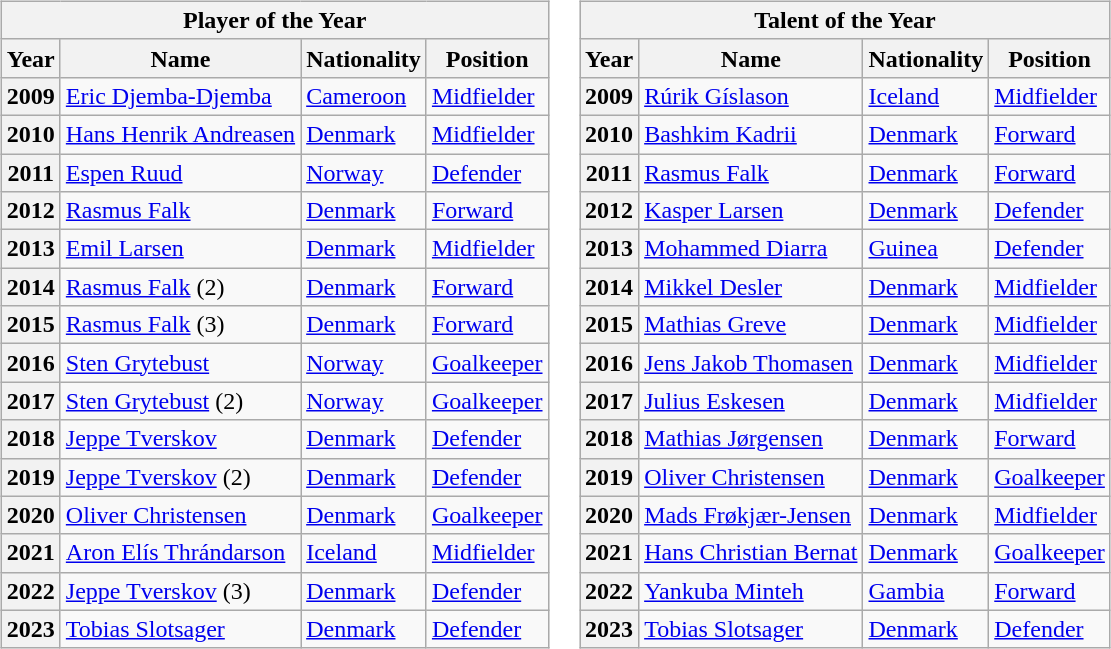<table>
<tr valign="top">
<td><br><table class="wikitable plainrowheaders sortable">
<tr>
<th colspan="4" style="width:86px;">Player of the Year</th>
</tr>
<tr>
<th>Year</th>
<th>Name</th>
<th>Nationality</th>
<th>Position</th>
</tr>
<tr>
<th scope="row" style="text-align:center">2009</th>
<td><a href='#'>Eric Djemba-Djemba</a></td>
<td> <a href='#'>Cameroon</a></td>
<td><a href='#'>Midfielder</a></td>
</tr>
<tr>
<th scope="row" style="text-align:center">2010</th>
<td><a href='#'>Hans Henrik Andreasen</a></td>
<td> <a href='#'>Denmark</a></td>
<td><a href='#'>Midfielder</a></td>
</tr>
<tr>
<th scope="row" style="text-align:center">2011</th>
<td><a href='#'>Espen Ruud</a></td>
<td> <a href='#'>Norway</a></td>
<td><a href='#'>Defender</a></td>
</tr>
<tr>
<th scope="row" style="text-align:center">2012</th>
<td><a href='#'>Rasmus Falk</a></td>
<td> <a href='#'>Denmark</a></td>
<td><a href='#'>Forward</a></td>
</tr>
<tr>
<th scope="row" style="text-align:center">2013</th>
<td><a href='#'>Emil Larsen</a></td>
<td> <a href='#'>Denmark</a></td>
<td><a href='#'>Midfielder</a></td>
</tr>
<tr>
<th scope="row" style="text-align:center">2014</th>
<td><a href='#'>Rasmus Falk</a> (2)</td>
<td> <a href='#'>Denmark</a></td>
<td><a href='#'>Forward</a></td>
</tr>
<tr>
<th scope="row" style="text-align:center">2015</th>
<td><a href='#'>Rasmus Falk</a> (3)</td>
<td> <a href='#'>Denmark</a></td>
<td><a href='#'>Forward</a></td>
</tr>
<tr>
<th scope="row" style="text-align:center">2016</th>
<td><a href='#'>Sten Grytebust</a></td>
<td> <a href='#'>Norway</a></td>
<td><a href='#'>Goalkeeper</a></td>
</tr>
<tr>
<th scope="row" style="text-align:center">2017</th>
<td><a href='#'>Sten Grytebust</a> (2)</td>
<td> <a href='#'>Norway</a></td>
<td><a href='#'>Goalkeeper</a></td>
</tr>
<tr>
<th scope="row" style="text-align:center">2018</th>
<td><a href='#'>Jeppe Tverskov</a></td>
<td> <a href='#'>Denmark</a></td>
<td><a href='#'>Defender</a></td>
</tr>
<tr>
<th scope="row" style="text-align:center">2019</th>
<td><a href='#'>Jeppe Tverskov</a> (2)</td>
<td> <a href='#'>Denmark</a></td>
<td><a href='#'>Defender</a></td>
</tr>
<tr>
<th scope="row" style="text-align:center">2020</th>
<td><a href='#'>Oliver Christensen</a></td>
<td> <a href='#'>Denmark</a></td>
<td><a href='#'>Goalkeeper</a></td>
</tr>
<tr>
<th scope="row" style="text-align:center">2021</th>
<td><a href='#'>Aron Elís Thrándarson</a></td>
<td> <a href='#'>Iceland</a></td>
<td><a href='#'>Midfielder</a></td>
</tr>
<tr>
<th scope="row" style="text-align:center">2022</th>
<td><a href='#'>Jeppe Tverskov</a> (3)</td>
<td> <a href='#'>Denmark</a></td>
<td><a href='#'>Defender</a></td>
</tr>
<tr>
<th scope="row" style="text-align:center">2023</th>
<td><a href='#'>Tobias Slotsager</a></td>
<td> <a href='#'>Denmark</a></td>
<td><a href='#'>Defender</a></td>
</tr>
</table>
</td>
<td><br><table class="wikitable plainrowheaders sortable">
<tr>
<th colspan="4" style="width:86px;">Talent of the Year</th>
</tr>
<tr>
<th>Year</th>
<th>Name</th>
<th>Nationality</th>
<th>Position</th>
</tr>
<tr>
<th scope="row" style="text-align:center">2009</th>
<td><a href='#'>Rúrik Gíslason</a></td>
<td> <a href='#'>Iceland</a></td>
<td><a href='#'>Midfielder</a></td>
</tr>
<tr>
<th scope="row" style="text-align:center">2010</th>
<td><a href='#'>Bashkim Kadrii</a></td>
<td> <a href='#'>Denmark</a></td>
<td><a href='#'>Forward</a></td>
</tr>
<tr>
<th scope="row" style="text-align:center">2011</th>
<td><a href='#'>Rasmus Falk</a></td>
<td> <a href='#'>Denmark</a></td>
<td><a href='#'>Forward</a></td>
</tr>
<tr>
<th scope="row" style="text-align:center">2012</th>
<td><a href='#'>Kasper Larsen</a></td>
<td> <a href='#'>Denmark</a></td>
<td><a href='#'>Defender</a></td>
</tr>
<tr>
<th scope="row" style="text-align:center">2013</th>
<td><a href='#'>Mohammed Diarra</a></td>
<td> <a href='#'>Guinea</a></td>
<td><a href='#'>Defender</a></td>
</tr>
<tr>
<th scope="row" style="text-align:center">2014</th>
<td><a href='#'>Mikkel Desler</a></td>
<td> <a href='#'>Denmark</a></td>
<td><a href='#'>Midfielder</a></td>
</tr>
<tr>
<th scope="row" style="text-align:center">2015</th>
<td><a href='#'>Mathias Greve</a></td>
<td> <a href='#'>Denmark</a></td>
<td><a href='#'>Midfielder</a></td>
</tr>
<tr>
<th scope="row" style="text-align:center">2016</th>
<td><a href='#'>Jens Jakob Thomasen</a></td>
<td> <a href='#'>Denmark</a></td>
<td><a href='#'>Midfielder</a></td>
</tr>
<tr>
<th scope="row" style="text-align:center">2017</th>
<td><a href='#'>Julius Eskesen</a></td>
<td> <a href='#'>Denmark</a></td>
<td><a href='#'>Midfielder</a></td>
</tr>
<tr>
<th scope="row" style="text-align:center">2018</th>
<td><a href='#'>Mathias Jørgensen</a></td>
<td> <a href='#'>Denmark</a></td>
<td><a href='#'>Forward</a></td>
</tr>
<tr>
<th scope="row" style="text-align:center">2019</th>
<td><a href='#'>Oliver Christensen</a></td>
<td> <a href='#'>Denmark</a></td>
<td><a href='#'>Goalkeeper</a></td>
</tr>
<tr>
<th scope="row" style="text-align:center">2020</th>
<td><a href='#'>Mads Frøkjær-Jensen</a></td>
<td> <a href='#'>Denmark</a></td>
<td><a href='#'>Midfielder</a></td>
</tr>
<tr>
<th scope="row" style="text-align:center">2021</th>
<td><a href='#'>Hans Christian Bernat</a></td>
<td> <a href='#'>Denmark</a></td>
<td><a href='#'>Goalkeeper</a></td>
</tr>
<tr>
<th scope="row" style="text-align:center">2022</th>
<td><a href='#'>Yankuba Minteh</a></td>
<td> <a href='#'>Gambia</a></td>
<td><a href='#'>Forward</a></td>
</tr>
<tr>
<th scope="row" style="text-align:center">2023</th>
<td><a href='#'>Tobias Slotsager</a></td>
<td> <a href='#'>Denmark</a></td>
<td><a href='#'>Defender</a></td>
</tr>
</table>
</td>
</tr>
</table>
